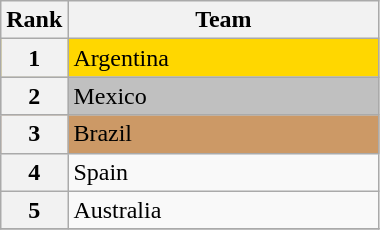<table class="wikitable">
<tr>
<th>Rank</th>
<th width=200px>Team</th>
</tr>
<tr bgcolor=gold>
<th>1</th>
<td> Argentina</td>
</tr>
<tr bgcolor=silver>
<th>2</th>
<td> Mexico</td>
</tr>
<tr bgcolor=cc9966>
<th>3</th>
<td> Brazil</td>
</tr>
<tr>
<th>4</th>
<td> Spain</td>
</tr>
<tr>
<th>5</th>
<td> Australia</td>
</tr>
<tr>
</tr>
</table>
